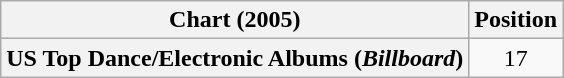<table class="wikitable plainrowheaders" style="text-align:center">
<tr>
<th scope="col">Chart (2005)</th>
<th scope="col">Position</th>
</tr>
<tr>
<th scope="row">US Top Dance/Electronic Albums (<em>Billboard</em>)</th>
<td>17</td>
</tr>
</table>
